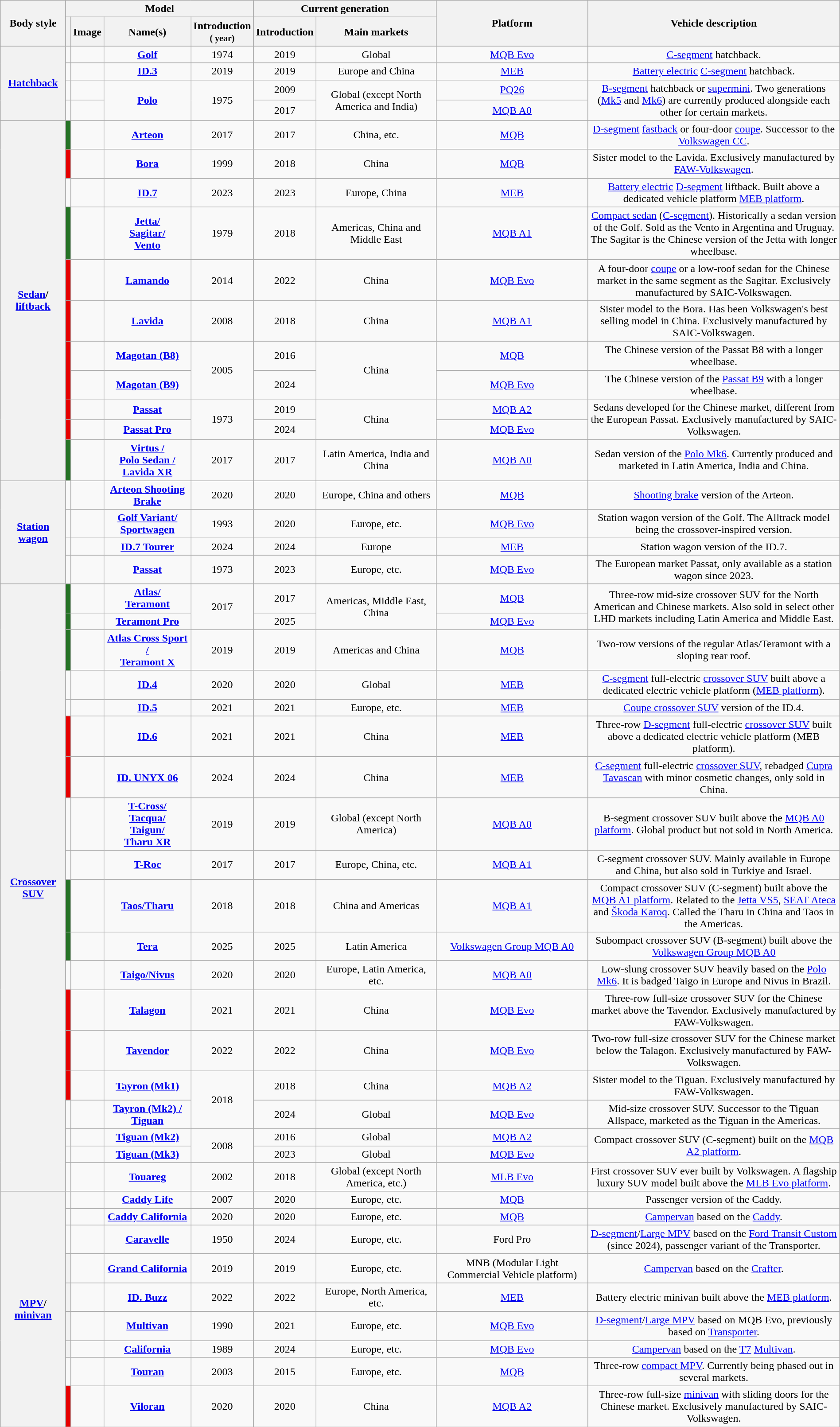<table class="wikitable sortable" style="text-align: center; width: 100%">
<tr>
<th rowspan="2">Body style</th>
<th colspan="4" width="1px">Model</th>
<th colspan="2">Current generation</th>
<th rowspan="2">Platform</th>
<th rowspan="2" class="unsortable" width="30%" cellpadding="30px">Vehicle description</th>
</tr>
<tr>
<th class="unsortable"></th>
<th class="unsortable">Image</th>
<th>Name(s)</th>
<th>Introduction<br><small>( year)</small></th>
<th width="7%">Introduction</th>
<th class="unsortable">Main markets</th>
</tr>
<tr>
<th rowspan="4"><a href='#'>Hatchback</a></th>
<td></td>
<td></td>
<td><a href='#'><strong>Golf</strong></a></td>
<td>1974</td>
<td>2019</td>
<td>Global</td>
<td><a href='#'>MQB Evo</a></td>
<td><a href='#'>C-segment</a> hatchback.</td>
</tr>
<tr>
<td></td>
<td></td>
<td><a href='#'><strong>ID.3</strong></a></td>
<td>2019</td>
<td>2019</td>
<td>Europe and China</td>
<td><a href='#'>MEB</a></td>
<td><a href='#'>Battery electric</a> <a href='#'>C-segment</a> hatchback.</td>
</tr>
<tr>
<td></td>
<td><br></td>
<td rowspan="2"><a href='#'><strong>Polo</strong></a></td>
<td rowspan="2">1975</td>
<td>2009</td>
<td rowspan="2">Global (except North America and India)</td>
<td><a href='#'>PQ26</a></td>
<td rowspan="2"><a href='#'>B-segment</a> hatchback or <a href='#'>supermini</a>. Two generations (<a href='#'>Mk5</a> and <a href='#'>Mk6</a>) are currently produced alongside each other for certain markets.</td>
</tr>
<tr>
<td></td>
<td></td>
<td>2017</td>
<td><a href='#'>MQB A0</a></td>
</tr>
<tr>
<th rowspan="11"><a href='#'>Sedan</a>/<br><a href='#'>liftback</a></th>
<td style="background: #267326"></td>
<td></td>
<td><a href='#'><strong>Arteon</strong></a></td>
<td>2017</td>
<td>2017</td>
<td>China, etc.</td>
<td><a href='#'>MQB</a></td>
<td><a href='#'>D-segment</a> <a href='#'>fastback</a> or four-door <a href='#'>coupe</a>. Successor to the <a href='#'>Volkswagen CC</a>.</td>
</tr>
<tr>
<td style="background: #e60000"></td>
<td></td>
<td><a href='#'><strong>Bora</strong></a></td>
<td>1999</td>
<td>2018</td>
<td>China</td>
<td><a href='#'>MQB</a></td>
<td>Sister model to the Lavida. Exclusively manufactured by <a href='#'>FAW-Volkswagen</a>.</td>
</tr>
<tr>
<td></td>
<td></td>
<td><a href='#'><strong>ID.7</strong></a></td>
<td>2023</td>
<td>2023</td>
<td>Europe, China</td>
<td><a href='#'>MEB</a></td>
<td><a href='#'>Battery electric</a> <a href='#'>D-segment</a> liftback. Built above a dedicated vehicle platform <a href='#'>MEB platform</a>.</td>
</tr>
<tr>
<td style="background: #267326"></td>
<td></td>
<td><a href='#'><strong>Jetta/<br>Sagitar/<br>Vento</strong></a></td>
<td>1979</td>
<td>2018</td>
<td>Americas, China and Middle East</td>
<td><a href='#'>MQB A1</a></td>
<td><a href='#'>Compact sedan</a> (<a href='#'>C-segment</a>). Historically a sedan version of the Golf. Sold as the Vento in Argentina and Uruguay. The Sagitar is the Chinese version of the Jetta with longer wheelbase.</td>
</tr>
<tr>
<td style="background: #e60000"></td>
<td></td>
<td><a href='#'><strong>Lamando</strong></a></td>
<td>2014</td>
<td>2022</td>
<td>China</td>
<td><a href='#'>MQB Evo</a></td>
<td>A four-door <a href='#'>coupe</a> or a low-roof sedan for the Chinese market in the same segment as the Sagitar. Exclusively manufactured by SAIC-Volkswagen.</td>
</tr>
<tr>
<td style="background: #e60000"></td>
<td></td>
<td><a href='#'><strong>Lavida</strong></a></td>
<td>2008</td>
<td>2018</td>
<td>China</td>
<td><a href='#'>MQB A1</a></td>
<td>Sister model to the Bora. Has been Volkswagen's best selling model in China. Exclusively manufactured by SAIC-Volkswagen.</td>
</tr>
<tr>
<td rowspan="2" style="background: #e60000"></td>
<td></td>
<td><strong><a href='#'>Magotan (B8)</a></strong></td>
<td rowspan="2">2005</td>
<td>2016</td>
<td rowspan="2">China</td>
<td><a href='#'>MQB</a></td>
<td>The Chinese version of the Passat B8 with a longer wheelbase.</td>
</tr>
<tr>
<td></td>
<td><strong><a href='#'>Magotan (B9)</a></strong></td>
<td>2024</td>
<td><a href='#'>MQB Evo</a></td>
<td>The Chinese version of the <a href='#'>Passat B9</a> with a longer wheelbase.</td>
</tr>
<tr>
<td style="background: #e60000"></td>
<td></td>
<td><strong><a href='#'>Passat</a></strong></td>
<td rowspan="2">1973</td>
<td>2019</td>
<td rowspan="2">China</td>
<td><a href='#'>MQB A2</a></td>
<td rowspan="2">Sedans developed for the Chinese market, different from the European Passat. Exclusively manufactured by SAIC-Volkswagen.</td>
</tr>
<tr>
<td style="background: #e60000"></td>
<td></td>
<td><strong><a href='#'>Passat Pro</a></strong></td>
<td>2024</td>
<td><a href='#'>MQB Evo</a></td>
</tr>
<tr>
<td style="background: #267326"></td>
<td></td>
<td><a href='#'><strong>Virtus /<br>Polo Sedan /<br>Lavida XR</strong></a></td>
<td>2017</td>
<td>2017</td>
<td>Latin America, India and China</td>
<td><a href='#'>MQB A0</a></td>
<td>Sedan version of the <a href='#'>Polo Mk6</a>. Currently produced and marketed in Latin America, India and China.</td>
</tr>
<tr>
<th rowspan="4"><a href='#'>Station wagon</a></th>
<td></td>
<td></td>
<td><a href='#'><strong>Arteon Shooting Brake</strong></a></td>
<td>2020</td>
<td>2020</td>
<td>Europe, China and others</td>
<td><a href='#'>MQB</a></td>
<td><a href='#'>Shooting brake</a> version of the Arteon.</td>
</tr>
<tr>
<td></td>
<td></td>
<td><a href='#'><strong>Golf Variant/<br>Sportwagen</strong></a></td>
<td>1993</td>
<td>2020</td>
<td>Europe, etc.</td>
<td><a href='#'>MQB Evo</a></td>
<td>Station wagon version of the Golf. The Alltrack model being the crossover-inspired version.</td>
</tr>
<tr>
<td></td>
<td></td>
<td><a href='#'><strong>ID.7 Tourer</strong></a></td>
<td>2024</td>
<td>2024</td>
<td>Europe</td>
<td><a href='#'>MEB</a></td>
<td>Station wagon version of the ID.7.</td>
</tr>
<tr>
<td></td>
<td></td>
<td><a href='#'><strong>Passat</strong></a></td>
<td>1973</td>
<td>2023</td>
<td>Europe, etc.</td>
<td><a href='#'>MQB Evo</a></td>
<td>The European market Passat, only available as a station wagon since 2023.</td>
</tr>
<tr>
<th rowspan="19"><a href='#'>Crossover SUV</a></th>
<td style="background: #267326"></td>
<td><br></td>
<td><a href='#'><strong>Atlas/<br>Teramont</strong></a></td>
<td rowspan="2">2017</td>
<td>2017</td>
<td rowspan="2">Americas, Middle East, China</td>
<td><a href='#'>MQB</a></td>
<td rowspan="2">Three-row mid-size crossover SUV for the North American and Chinese markets. Also sold in select other LHD markets including Latin America and Middle East.</td>
</tr>
<tr>
<td style="background: #267326"></td>
<td></td>
<td><a href='#'><strong>Teramont Pro</strong></a></td>
<td>2025</td>
<td><a href='#'>MQB Evo</a></td>
</tr>
<tr>
<td style="background: #267326"></td>
<td><br></td>
<td><a href='#'><strong>Atlas Cross Sport /<br>Teramont X</strong></a></td>
<td>2019</td>
<td>2019</td>
<td>Americas and China</td>
<td><a href='#'>MQB</a></td>
<td>Two-row versions of the regular Atlas/Teramont with a sloping rear roof.</td>
</tr>
<tr>
<td></td>
<td></td>
<td><a href='#'><strong>ID.4</strong></a></td>
<td>2020</td>
<td>2020</td>
<td>Global</td>
<td><a href='#'>MEB</a></td>
<td><a href='#'>C-segment</a> full-electric <a href='#'>crossover SUV</a> built above a dedicated electric vehicle platform (<a href='#'>MEB platform</a>).</td>
</tr>
<tr>
<td></td>
<td></td>
<td><strong><a href='#'>ID.5</a></strong></td>
<td>2021</td>
<td>2021</td>
<td>Europe, etc.</td>
<td><a href='#'>MEB</a></td>
<td><a href='#'>Coupe crossover SUV</a> version of the ID.4.</td>
</tr>
<tr>
<td style="background: #e60000"></td>
<td></td>
<td><strong><a href='#'>ID.6</a></strong></td>
<td>2021</td>
<td>2021</td>
<td>China</td>
<td><a href='#'>MEB</a></td>
<td>Three-row <a href='#'>D-segment</a> full-electric <a href='#'>crossover SUV</a> built above a dedicated electric vehicle platform (MEB platform).</td>
</tr>
<tr>
<td style="background: #e60000"></td>
<td></td>
<td><strong><a href='#'>ID. UNYX 06</a></strong></td>
<td>2024</td>
<td>2024</td>
<td>China</td>
<td><a href='#'>MEB</a></td>
<td><a href='#'>C-segment</a> full-electric <a href='#'>crossover SUV</a>, rebadged <a href='#'>Cupra Tavascan</a> with minor cosmetic changes, only sold in China.</td>
</tr>
<tr>
<td></td>
<td></td>
<td><a href='#'><strong>T-Cross/<br>Tacqua/<br>Taigun/<br>Tharu XR</strong></a></td>
<td>2019</td>
<td>2019</td>
<td>Global (except North America)</td>
<td><a href='#'>MQB A0</a></td>
<td>B-segment crossover SUV built above the <a href='#'>MQB A0 platform</a>. Global product but not sold in North America.</td>
</tr>
<tr>
<td></td>
<td></td>
<td><a href='#'><strong>T-Roc</strong></a></td>
<td>2017</td>
<td>2017</td>
<td>Europe, China, etc.</td>
<td><a href='#'>MQB A1</a></td>
<td>C-segment crossover SUV. Mainly available in Europe and China, but also sold in Turkiye and Israel.</td>
</tr>
<tr>
<td style="background: #267326"></td>
<td></td>
<td><strong><a href='#'>Taos/Tharu</a></strong></td>
<td>2018</td>
<td>2018</td>
<td>China and Americas</td>
<td><a href='#'>MQB A1</a></td>
<td>Compact crossover SUV (C-segment) built above the <a href='#'>MQB A1 platform</a>. Related to the <a href='#'>Jetta VS5</a>, <a href='#'>SEAT Ateca</a> and <a href='#'>Škoda Karoq</a>. Called the Tharu in China and Taos in the Americas.</td>
</tr>
<tr>
<td style="background: #267326"></td>
<td></td>
<td><strong><a href='#'>Tera</a></strong></td>
<td>2025</td>
<td>2025</td>
<td>Latin America</td>
<td><a href='#'>Volkswagen Group MQB A0</a></td>
<td>Subompact crossover SUV (B-segment) built above the <a href='#'>Volkswagen Group MQB A0</a></td>
</tr>
<tr>
<td></td>
<td></td>
<td><strong><a href='#'>Taigo/Nivus</a></strong></td>
<td>2020</td>
<td>2020</td>
<td>Europe, Latin America, etc.</td>
<td><a href='#'>MQB A0</a></td>
<td>Low-slung crossover SUV heavily based on the <a href='#'>Polo Mk6</a>. It is badged Taigo in Europe and Nivus in Brazil.</td>
</tr>
<tr>
<td style="background: #e60000"></td>
<td></td>
<td><strong><a href='#'>Talagon</a></strong></td>
<td>2021</td>
<td>2021</td>
<td>China</td>
<td><a href='#'>MQB Evo</a></td>
<td>Three-row full-size crossover SUV for the Chinese market above the Tavendor. Exclusively manufactured by FAW-Volkswagen.</td>
</tr>
<tr>
<td style="background: #e60000"></td>
<td></td>
<td><strong><a href='#'>Tavendor</a></strong></td>
<td>2022</td>
<td>2022</td>
<td>China</td>
<td><a href='#'>MQB Evo</a></td>
<td>Two-row full-size crossover SUV for the Chinese market below the Talagon. Exclusively manufactured by FAW-Volkswagen.</td>
</tr>
<tr>
<td style="background: #e60000"></td>
<td></td>
<td><a href='#'><strong>Tayron (Mk1)</strong></a></td>
<td rowspan="2">2018</td>
<td>2018</td>
<td>China</td>
<td><a href='#'>MQB A2</a></td>
<td>Sister model to the Tiguan. Exclusively manufactured by FAW-Volkswagen.</td>
</tr>
<tr>
<td></td>
<td><br></td>
<td><strong><a href='#'>Tayron (Mk2) / Tiguan</a></strong></td>
<td>2024</td>
<td>Global</td>
<td><a href='#'>MQB Evo</a></td>
<td>Mid-size crossover SUV. Successor to the Tiguan Allspace, marketed as the Tiguan in the Americas.</td>
</tr>
<tr>
<td></td>
<td></td>
<td><strong><a href='#'>Tiguan (Mk2)</a></strong></td>
<td rowspan="2">2008</td>
<td>2016</td>
<td>Global</td>
<td><a href='#'>MQB A2</a></td>
<td rowspan="2">Compact crossover SUV (C-segment) built on the <a href='#'>MQB A2 platform</a>.</td>
</tr>
<tr>
<td></td>
<td></td>
<td><strong><a href='#'>Tiguan (Mk3)</a></strong></td>
<td>2023</td>
<td>Global</td>
<td><a href='#'>MQB Evo</a></td>
</tr>
<tr>
<td></td>
<td></td>
<td><a href='#'><strong>Touareg</strong></a></td>
<td>2002</td>
<td>2018</td>
<td>Global (except North America, etc.)</td>
<td><a href='#'>MLB Evo</a></td>
<td>First crossover SUV ever built by Volkswagen. A flagship luxury SUV model built above the <a href='#'>MLB Evo platform</a>.</td>
</tr>
<tr>
<th rowspan="9"><a href='#'>MPV</a>/<br><a href='#'>minivan</a></th>
<td></td>
<td></td>
<td><a href='#'><strong>Caddy Life</strong></a></td>
<td>2007</td>
<td>2020</td>
<td>Europe, etc.</td>
<td><a href='#'>MQB</a></td>
<td>Passenger version of the Caddy.</td>
</tr>
<tr>
<td></td>
<td></td>
<td><a href='#'><strong>Caddy California</strong></a></td>
<td>2020</td>
<td>2020</td>
<td>Europe, etc.</td>
<td><a href='#'>MQB</a></td>
<td><a href='#'>Campervan</a> based on the <a href='#'>Caddy</a>.</td>
</tr>
<tr>
<td></td>
<td></td>
<td><strong><a href='#'>Caravelle</a></strong></td>
<td>1950</td>
<td>2024</td>
<td>Europe, etc.</td>
<td>Ford Pro</td>
<td><a href='#'>D-segment</a>/<a href='#'>Large MPV</a> based on the <a href='#'>Ford Transit Custom</a> (since 2024), passenger variant of the Transporter.</td>
</tr>
<tr>
<th></th>
<td></td>
<td><strong><a href='#'>Grand California</a></strong></td>
<td>2019</td>
<td>2019</td>
<td>Europe, etc.</td>
<td>MNB (Modular Light Commercial Vehicle platform)</td>
<td><a href='#'>Campervan</a> based on the <a href='#'>Crafter</a>.</td>
</tr>
<tr>
<th></th>
<td></td>
<td><strong><a href='#'>ID. Buzz</a></strong></td>
<td>2022</td>
<td>2022</td>
<td>Europe, North America, etc.</td>
<td><a href='#'>MEB</a></td>
<td>Battery electric minivan built above the <a href='#'>MEB platform</a>.</td>
</tr>
<tr>
<th></th>
<td></td>
<td><strong><a href='#'>Multivan</a></strong></td>
<td>1990</td>
<td>2021</td>
<td>Europe, etc.</td>
<td><a href='#'>MQB Evo</a></td>
<td><a href='#'>D-segment</a>/<a href='#'>Large MPV</a> based on MQB Evo, previously based on <a href='#'>Transporter</a>.</td>
</tr>
<tr>
<th></th>
<td></td>
<td><strong><a href='#'>California</a></strong></td>
<td>1989</td>
<td>2024</td>
<td>Europe, etc.</td>
<td><a href='#'>MQB Evo</a></td>
<td><a href='#'>Campervan</a> based on the <a href='#'>T7</a> <a href='#'>Multivan</a>.</td>
</tr>
<tr>
<td></td>
<td></td>
<td><a href='#'><strong>Touran</strong></a></td>
<td>2003</td>
<td>2015</td>
<td>Europe, etc.</td>
<td><a href='#'>MQB</a></td>
<td>Three-row <a href='#'>compact MPV</a>. Currently being phased out in several markets.</td>
</tr>
<tr>
<td style="background: #e60000"></td>
<td></td>
<td><a href='#'><strong>Viloran</strong></a></td>
<td>2020</td>
<td>2020</td>
<td>China</td>
<td><a href='#'>MQB A2</a></td>
<td>Three-row full-size <a href='#'>minivan</a> with sliding doors for the Chinese market. Exclusively manufactured by SAIC-Volkswagen.</td>
</tr>
</table>
